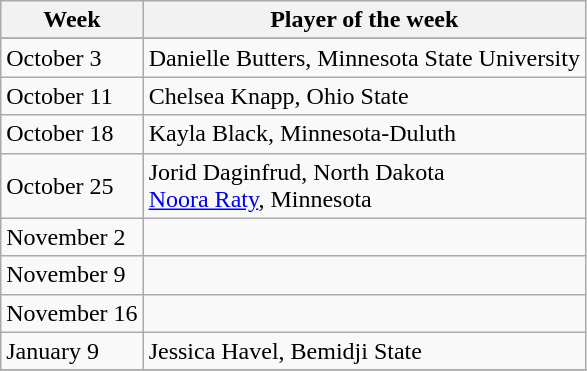<table class="wikitable">
<tr>
<th>Week</th>
<th>Player of the week</th>
</tr>
<tr>
</tr>
<tr>
<td>October 3</td>
<td>Danielle Butters, Minnesota State University</td>
</tr>
<tr>
<td>October 11</td>
<td>Chelsea Knapp, Ohio State</td>
</tr>
<tr>
<td>October 18</td>
<td>Kayla Black, Minnesota-Duluth</td>
</tr>
<tr>
<td>October 25</td>
<td>Jorid Daginfrud, North Dakota<br><a href='#'>Noora Raty</a>, Minnesota</td>
</tr>
<tr>
<td>November 2</td>
<td></td>
</tr>
<tr>
<td>November 9</td>
<td></td>
</tr>
<tr>
<td>November 16</td>
<td></td>
</tr>
<tr>
<td>January 9</td>
<td>Jessica Havel, Bemidji State</td>
</tr>
<tr>
</tr>
</table>
